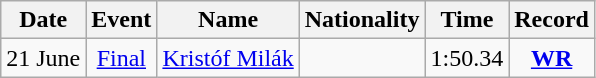<table class="wikitable" style=text-align:center>
<tr>
<th>Date</th>
<th>Event</th>
<th>Name</th>
<th>Nationality</th>
<th>Time</th>
<th>Record</th>
</tr>
<tr>
<td>21 June</td>
<td><a href='#'>Final</a></td>
<td align=left><a href='#'>Kristóf Milák</a></td>
<td align=left></td>
<td>1:50.34</td>
<td><strong><a href='#'>WR</a></strong></td>
</tr>
</table>
